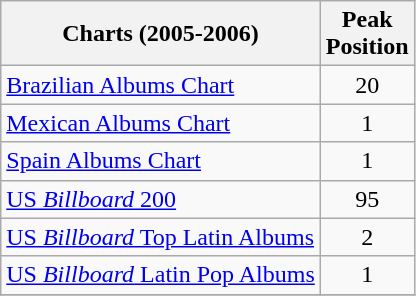<table class="wikitable sortable">
<tr>
<th>Charts (2005-2006)</th>
<th>Peak<br>Position</th>
</tr>
<tr>
<td><a href='#'>Brazilian Albums Chart</a></td>
<td align="center">20</td>
</tr>
<tr>
<td><a href='#'>Mexican Albums Chart</a></td>
<td align="center">1</td>
</tr>
<tr>
<td><a href='#'>Spain Albums Chart</a></td>
<td align="center">1</td>
</tr>
<tr>
<td><a href='#'>US <em>Billboard</em> 200</a></td>
<td align="center">95</td>
</tr>
<tr>
<td><a href='#'>US <em>Billboard</em> Top Latin Albums</a></td>
<td align="center">2</td>
</tr>
<tr>
<td><a href='#'>US <em>Billboard</em> Latin Pop Albums</a></td>
<td align="center">1</td>
</tr>
<tr>
</tr>
</table>
